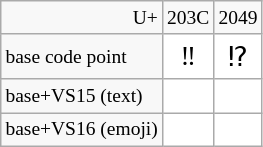<table class="wikitable nounderlines" style="border-collapse:collapse;background:#FFFFFF;font-size:large;text-align:center">
<tr style="background:#F8F8F8;font-size:small">
<td style="text-align:right">U+</td>
<td>203C</td>
<td>2049</td>
</tr>
<tr>
<td style="background:#F8F8F8;font-size:small;text-align:left">base code point</td>
<td>‼</td>
<td>⁉</td>
</tr>
<tr>
<td style="background:#F8F8F8;font-size:small;text-align:left">base+VS15 (text)</td>
<td></td>
<td></td>
</tr>
<tr>
<td style="background:#F8F8F8;font-size:small;text-align:left">base+VS16 (emoji)</td>
<td></td>
<td></td>
</tr>
</table>
